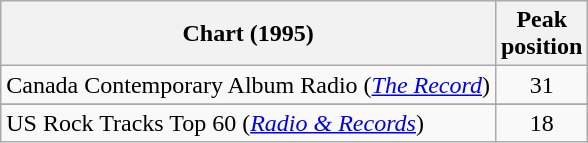<table class="wikitable sortable" border="1">
<tr>
<th>Chart (1995)</th>
<th>Peak<br>position</th>
</tr>
<tr>
<td>Canada Contemporary Album Radio (<em><a href='#'>The Record</a></em>)</td>
<td align="center">31</td>
</tr>
<tr>
</tr>
<tr>
</tr>
<tr>
<td>US Rock Tracks Top 60 (<em><a href='#'>Radio & Records</a></em>)</td>
<td align="center">18</td>
</tr>
</table>
